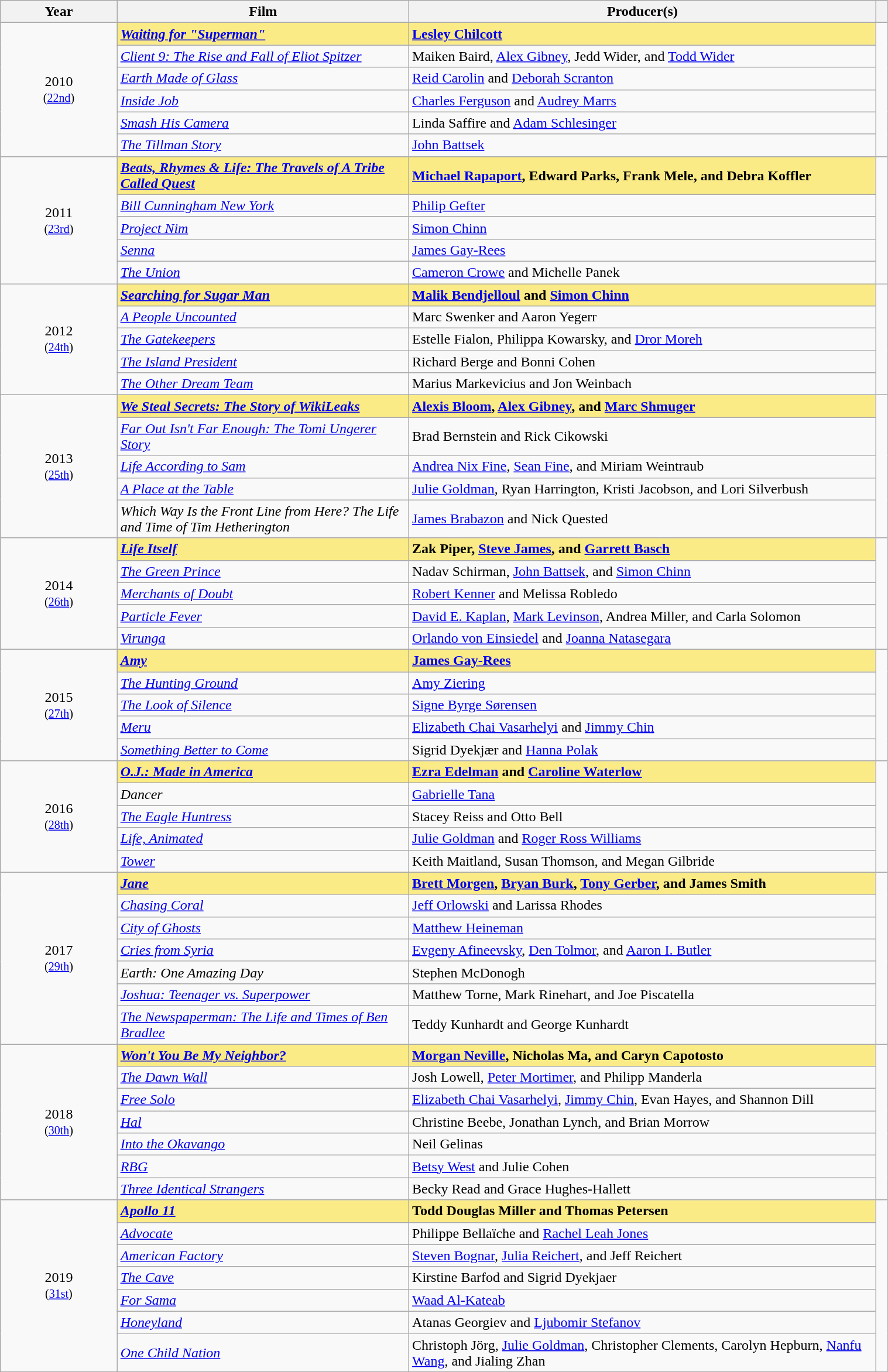<table class="wikitable" width="80%" cellpadding="5">
<tr>
<th width="10%">Year</th>
<th width="25%">Film</th>
<th width="40%">Producer(s)</th>
<th width="1%"><strong></strong></th>
</tr>
<tr>
<td rowspan=6 style="text-align:center;">2010<br><small>(<a href='#'>22nd</a>)</small></td>
<td style="background:#FAEB86;"><strong><em><a href='#'>Waiting for "Superman"</a></em></strong></td>
<td style="background:#FAEB86;"><strong><a href='#'>Lesley Chilcott</a></strong></td>
<td rowspan=6 style="text-align:center;"></td>
</tr>
<tr>
<td><em><a href='#'>Client 9: The Rise and Fall of Eliot Spitzer</a></em></td>
<td>Maiken Baird, <a href='#'>Alex Gibney</a>, Jedd Wider, and <a href='#'>Todd Wider</a></td>
</tr>
<tr>
<td><em><a href='#'>Earth Made of Glass</a></em></td>
<td><a href='#'>Reid Carolin</a> and <a href='#'>Deborah Scranton</a></td>
</tr>
<tr>
<td><em><a href='#'>Inside Job</a></em></td>
<td><a href='#'>Charles Ferguson</a> and <a href='#'>Audrey Marrs</a></td>
</tr>
<tr>
<td><em><a href='#'>Smash His Camera</a></em></td>
<td>Linda Saffire and <a href='#'>Adam Schlesinger</a></td>
</tr>
<tr>
<td><em><a href='#'>The Tillman Story</a></em></td>
<td><a href='#'>John Battsek</a></td>
</tr>
<tr>
<td rowspan=5 style="text-align:center;">2011<br><small>(<a href='#'>23rd</a>)</small></td>
<td style="background:#FAEB86;"><strong><em><a href='#'>Beats, Rhymes & Life: The Travels of A Tribe Called Quest</a></em></strong></td>
<td style="background:#FAEB86;"><strong><a href='#'>Michael Rapaport</a>, Edward Parks, Frank Mele, and Debra Koffler</strong></td>
<td rowspan=5 style="text-align:center;"></td>
</tr>
<tr>
<td><em><a href='#'>Bill Cunningham New York</a></em></td>
<td><a href='#'>Philip Gefter</a></td>
</tr>
<tr>
<td><em><a href='#'>Project Nim</a></em></td>
<td><a href='#'>Simon Chinn</a></td>
</tr>
<tr>
<td><em><a href='#'>Senna</a></em></td>
<td><a href='#'>James Gay-Rees</a></td>
</tr>
<tr>
<td><em><a href='#'>The Union</a></em></td>
<td><a href='#'>Cameron Crowe</a> and Michelle Panek</td>
</tr>
<tr>
<td rowspan=5 style="text-align:center;">2012<br><small>(<a href='#'>24th</a>)</small></td>
<td style="background:#FAEB86;"><strong><em><a href='#'>Searching for Sugar Man</a></em></strong></td>
<td style="background:#FAEB86;"><strong><a href='#'>Malik Bendjelloul</a> and <a href='#'>Simon Chinn</a></strong></td>
<td rowspan=5 style="text-align:center;"></td>
</tr>
<tr>
<td><em><a href='#'>A People Uncounted</a></em></td>
<td>Marc Swenker and Aaron Yegerr</td>
</tr>
<tr>
<td><em><a href='#'>The Gatekeepers</a></em></td>
<td>Estelle Fialon, Philippa Kowarsky, and <a href='#'>Dror Moreh</a></td>
</tr>
<tr>
<td><em><a href='#'>The Island President</a></em></td>
<td>Richard Berge and Bonni Cohen</td>
</tr>
<tr>
<td><em><a href='#'>The Other Dream Team</a></em></td>
<td>Marius Markevicius and Jon Weinbach</td>
</tr>
<tr>
<td rowspan=5 style="text-align:center;">2013<br><small>(<a href='#'>25th</a>)</small></td>
<td style="background:#FAEB86;"><strong><em><a href='#'>We Steal Secrets: The Story of WikiLeaks</a></em></strong></td>
<td style="background:#FAEB86;"><strong><a href='#'>Alexis Bloom</a>, <a href='#'>Alex Gibney</a>, and <a href='#'>Marc Shmuger</a></strong></td>
<td rowspan=5 style="text-align:center;"></td>
</tr>
<tr>
<td><em><a href='#'>Far Out Isn't Far Enough: The Tomi Ungerer Story</a></em></td>
<td>Brad Bernstein and Rick Cikowski</td>
</tr>
<tr>
<td><em><a href='#'>Life According to Sam</a></em></td>
<td><a href='#'>Andrea Nix Fine</a>, <a href='#'>Sean Fine</a>, and Miriam Weintraub</td>
</tr>
<tr>
<td><em><a href='#'>A Place at the Table</a></em></td>
<td><a href='#'>Julie Goldman</a>, Ryan Harrington, Kristi Jacobson, and Lori Silverbush</td>
</tr>
<tr>
<td><em>Which Way Is the Front Line from Here? The Life and Time of Tim Hetherington</em></td>
<td><a href='#'>James Brabazon</a> and Nick Quested</td>
</tr>
<tr>
<td rowspan=5 style="text-align:center;">2014<br><small>(<a href='#'>26th</a>)</small></td>
<td style="background:#FAEB86;"><strong><em><a href='#'>Life Itself</a></em></strong></td>
<td style="background:#FAEB86;"><strong>Zak Piper, <a href='#'>Steve James</a>, and <a href='#'>Garrett Basch</a></strong></td>
<td rowspan=5 style="text-align:center;"></td>
</tr>
<tr>
<td><em><a href='#'>The Green Prince</a></em></td>
<td>Nadav Schirman, <a href='#'>John Battsek</a>, and <a href='#'>Simon Chinn</a></td>
</tr>
<tr>
<td><em><a href='#'>Merchants of Doubt</a></em></td>
<td><a href='#'>Robert Kenner</a> and Melissa Robledo</td>
</tr>
<tr>
<td><em><a href='#'>Particle Fever</a></em></td>
<td><a href='#'>David E. Kaplan</a>, <a href='#'>Mark Levinson</a>, Andrea Miller, and Carla Solomon</td>
</tr>
<tr>
<td><em><a href='#'>Virunga</a></em></td>
<td><a href='#'>Orlando von Einsiedel</a> and <a href='#'>Joanna Natasegara</a></td>
</tr>
<tr>
<td rowspan=5 style="text-align:center;">2015<br><small>(<a href='#'>27th</a>)</small></td>
<td style="background:#FAEB86;"><strong><em><a href='#'>Amy</a></em></strong></td>
<td style="background:#FAEB86;"><strong><a href='#'>James Gay-Rees</a></strong></td>
<td rowspan=5 style="text-align:center;"></td>
</tr>
<tr>
<td><em><a href='#'>The Hunting Ground</a></em></td>
<td><a href='#'>Amy Ziering</a></td>
</tr>
<tr>
<td><em><a href='#'>The Look of Silence</a></em></td>
<td><a href='#'>Signe Byrge Sørensen</a></td>
</tr>
<tr>
<td><em><a href='#'>Meru</a></em></td>
<td><a href='#'>Elizabeth Chai Vasarhelyi</a> and <a href='#'>Jimmy Chin</a></td>
</tr>
<tr>
<td><em><a href='#'>Something Better to Come</a></em></td>
<td>Sigrid Dyekjær and <a href='#'>Hanna Polak</a></td>
</tr>
<tr>
<td rowspan=5 style="text-align:center;">2016<br><small>(<a href='#'>28th</a>)</small></td>
<td style="background:#FAEB86;"><strong><em><a href='#'>O.J.: Made in America</a></em></strong></td>
<td style="background:#FAEB86;"><strong><a href='#'>Ezra Edelman</a> and <a href='#'>Caroline Waterlow</a></strong></td>
<td rowspan=5 style="text-align:center;"></td>
</tr>
<tr>
<td><em>Dancer</em></td>
<td><a href='#'>Gabrielle Tana</a></td>
</tr>
<tr>
<td><em><a href='#'>The Eagle Huntress</a></em></td>
<td>Stacey Reiss and Otto Bell</td>
</tr>
<tr>
<td><em><a href='#'>Life, Animated</a></em></td>
<td><a href='#'>Julie Goldman</a> and <a href='#'>Roger Ross Williams</a></td>
</tr>
<tr>
<td><em><a href='#'>Tower</a></em></td>
<td>Keith Maitland, Susan Thomson, and Megan Gilbride</td>
</tr>
<tr>
<td rowspan=7 style="text-align:center;">2017<br><small>(<a href='#'>29th</a>)</small></td>
<td style="background:#FAEB86;"><strong><em><a href='#'>Jane</a></em></strong></td>
<td style="background:#FAEB86;"><strong><a href='#'>Brett Morgen</a>, <a href='#'>Bryan Burk</a>, <a href='#'>Tony Gerber</a>, and James Smith</strong></td>
<td rowspan=7 style="text-align:center;"></td>
</tr>
<tr>
<td><em><a href='#'>Chasing Coral</a></em></td>
<td><a href='#'>Jeff Orlowski</a> and Larissa Rhodes</td>
</tr>
<tr>
<td><em><a href='#'>City of Ghosts</a></em></td>
<td><a href='#'>Matthew Heineman</a></td>
</tr>
<tr>
<td><em><a href='#'>Cries from Syria</a></em></td>
<td><a href='#'>Evgeny Afineevsky</a>, <a href='#'>Den Tolmor</a>, and <a href='#'>Aaron I. Butler</a></td>
</tr>
<tr>
<td><em>Earth: One Amazing Day</em></td>
<td>Stephen McDonogh</td>
</tr>
<tr>
<td><em><a href='#'>Joshua: Teenager vs. Superpower</a></em></td>
<td>Matthew Torne, Mark Rinehart, and Joe Piscatella</td>
</tr>
<tr>
<td><em><a href='#'>The Newspaperman: The Life and Times of Ben Bradlee</a></em></td>
<td>Teddy Kunhardt and George Kunhardt</td>
</tr>
<tr>
<td rowspan=7 style="text-align:center;">2018<br><small>(<a href='#'>30th</a>)</small></td>
<td style="background:#FAEB86;"><strong><em><a href='#'>Won't You Be My Neighbor?</a></em></strong></td>
<td style="background:#FAEB86;"><strong><a href='#'>Morgan Neville</a>, Nicholas Ma, and Caryn Capotosto</strong></td>
<td rowspan=7 style="text-align:center;"></td>
</tr>
<tr>
<td><em><a href='#'>The Dawn Wall</a></em></td>
<td>Josh Lowell, <a href='#'>Peter Mortimer</a>, and Philipp Manderla</td>
</tr>
<tr>
<td><em><a href='#'>Free Solo</a></em></td>
<td><a href='#'>Elizabeth Chai Vasarhelyi</a>, <a href='#'>Jimmy Chin</a>, Evan Hayes, and Shannon Dill</td>
</tr>
<tr>
<td><em><a href='#'>Hal</a></em></td>
<td>Christine Beebe, Jonathan Lynch, and Brian Morrow</td>
</tr>
<tr>
<td><em><a href='#'>Into the Okavango</a></em></td>
<td>Neil Gelinas</td>
</tr>
<tr>
<td><em><a href='#'>RBG</a></em></td>
<td><a href='#'>Betsy West</a> and Julie Cohen</td>
</tr>
<tr>
<td><em><a href='#'>Three Identical Strangers</a></em></td>
<td>Becky Read and Grace Hughes-Hallett</td>
</tr>
<tr>
<td rowspan=7 style="text-align:center;">2019<br><small>(<a href='#'>31st</a>)</small></td>
<td style="background:#FAEB86;"><strong><em><a href='#'>Apollo 11</a></em></strong></td>
<td style="background:#FAEB86;"><strong>Todd Douglas Miller and Thomas Petersen</strong></td>
<td rowspan=7 style="text-align:center;"></td>
</tr>
<tr>
<td><em><a href='#'>Advocate</a></em></td>
<td>Philippe Bellaïche and <a href='#'>Rachel Leah Jones</a></td>
</tr>
<tr>
<td><em><a href='#'>American Factory</a></em></td>
<td><a href='#'>Steven Bognar</a>, <a href='#'>Julia Reichert</a>, and Jeff Reichert</td>
</tr>
<tr>
<td><em><a href='#'>The Cave</a></em></td>
<td>Kirstine Barfod and Sigrid Dyekjaer</td>
</tr>
<tr>
<td><em><a href='#'>For Sama</a></em></td>
<td><a href='#'>Waad Al-Kateab</a></td>
</tr>
<tr>
<td><em><a href='#'>Honeyland</a></em></td>
<td>Atanas Georgiev and <a href='#'>Ljubomir Stefanov</a></td>
</tr>
<tr>
<td><em><a href='#'>One Child Nation</a></em></td>
<td>Christoph Jörg, <a href='#'>Julie Goldman</a>, Christopher Clements, Carolyn Hepburn, <a href='#'>Nanfu Wang</a>, and Jialing Zhan</td>
</tr>
</table>
